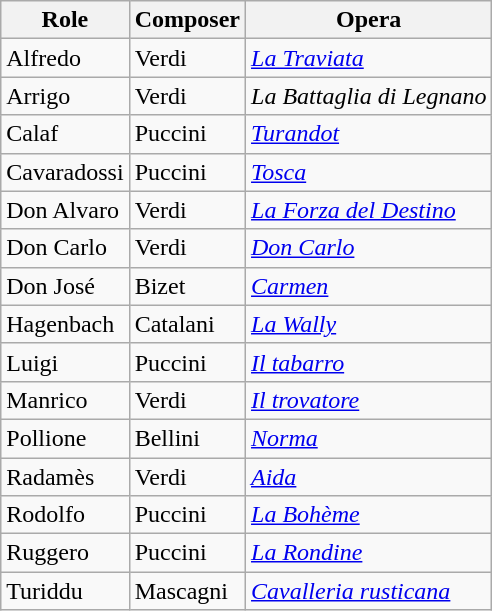<table class="wikitable">
<tr>
<th>Role</th>
<th>Composer</th>
<th>Opera</th>
</tr>
<tr>
<td>Alfredo</td>
<td>Verdi</td>
<td><em><a href='#'>La Traviata</a></em></td>
</tr>
<tr>
<td>Arrigo</td>
<td>Verdi</td>
<td><em>La Battaglia di Legnano</em></td>
</tr>
<tr>
<td>Calaf</td>
<td>Puccini</td>
<td><em><a href='#'>Turandot</a></em></td>
</tr>
<tr>
<td>Cavaradossi</td>
<td>Puccini</td>
<td><em><a href='#'>Tosca</a></em></td>
</tr>
<tr>
<td>Don Alvaro</td>
<td>Verdi</td>
<td><em><a href='#'>La Forza del Destino</a></em></td>
</tr>
<tr>
<td>Don Carlo</td>
<td>Verdi</td>
<td><em><a href='#'>Don Carlo</a></em></td>
</tr>
<tr>
<td>Don José</td>
<td>Bizet</td>
<td><em><a href='#'>Carmen</a></em></td>
</tr>
<tr>
<td>Hagenbach</td>
<td>Catalani</td>
<td><em><a href='#'>La Wally</a></em></td>
</tr>
<tr>
<td>Luigi</td>
<td>Puccini</td>
<td><em><a href='#'>Il tabarro</a></em></td>
</tr>
<tr>
<td>Manrico</td>
<td>Verdi</td>
<td><em><a href='#'>Il trovatore</a></em></td>
</tr>
<tr>
<td>Pollione</td>
<td>Bellini</td>
<td><em><a href='#'>Norma</a></em></td>
</tr>
<tr>
<td>Radamès</td>
<td>Verdi</td>
<td><em><a href='#'>Aida</a></em></td>
</tr>
<tr>
<td>Rodolfo</td>
<td>Puccini</td>
<td><em><a href='#'>La Bohème</a></em></td>
</tr>
<tr>
<td>Ruggero</td>
<td>Puccini</td>
<td><em><a href='#'>La Rondine</a></em></td>
</tr>
<tr>
<td>Turiddu</td>
<td>Mascagni</td>
<td><em><a href='#'>Cavalleria rusticana</a></em></td>
</tr>
</table>
